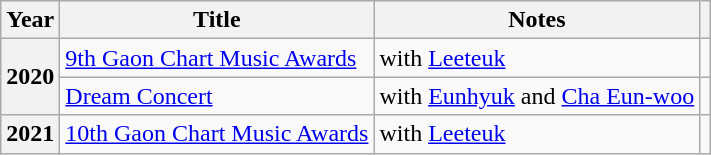<table class="wikitable plainrowheaders sortable">
<tr>
<th scope="col">Year</th>
<th scope="col">Title</th>
<th scope="col">Notes</th>
<th scope="col" class="unsortable"></th>
</tr>
<tr>
<th scope="row" rowspan="2">2020</th>
<td><a href='#'>9th Gaon Chart Music Awards</a></td>
<td>with <a href='#'>Leeteuk</a></td>
<td style="text-align:center"></td>
</tr>
<tr>
<td><a href='#'>Dream Concert</a></td>
<td>with <a href='#'>Eunhyuk</a> and <a href='#'>Cha Eun-woo</a></td>
<td style="text-align:center"></td>
</tr>
<tr>
<th scope="row">2021</th>
<td><a href='#'>10th Gaon Chart Music Awards</a></td>
<td>with <a href='#'>Leeteuk</a></td>
<td style="text-align:center"></td>
</tr>
</table>
